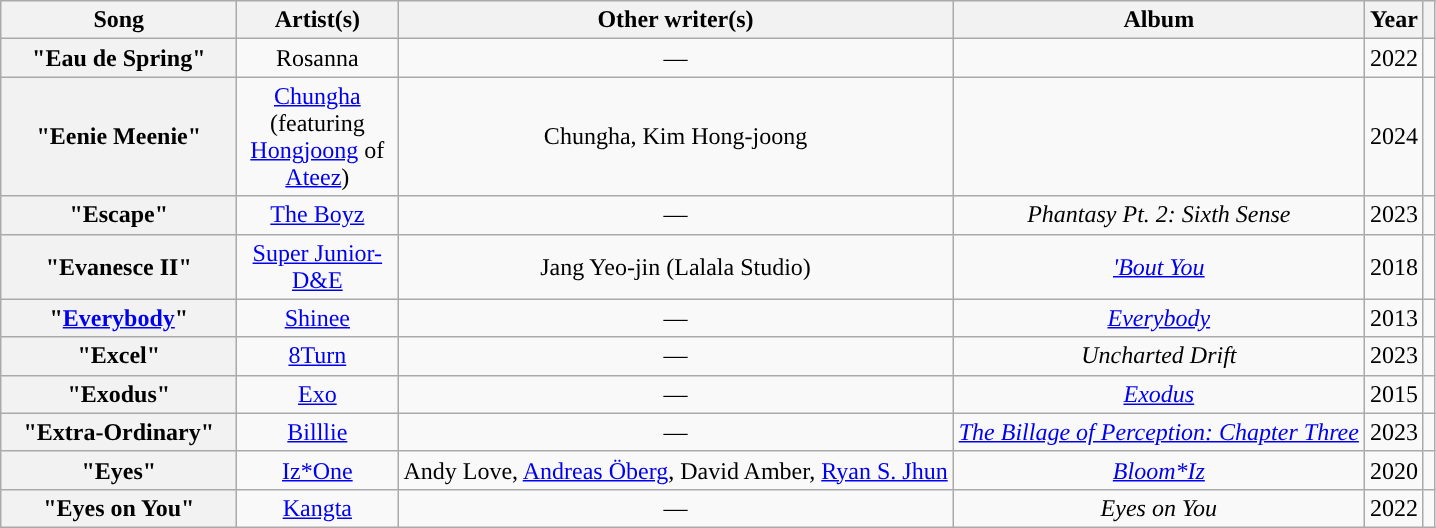<table class="wikitable sortable plainrowheaders" style="text-align:center;">
<tr>
<th scope="col" width="150">Song</th>
<th scope="col" width="100">Artist(s)</th>
<th scope="col" class="unsortable">Other writer(s)</th>
<th scope="col" data-sort-type="text">Album</th>
<th scope="col">Year</th>
<th scope="col" class="unsortable"></th>
</tr>
<tr>
<th scope="row">"Eau de Spring"</th>
<td>Rosanna</td>
<td>—</td>
<td></td>
<td>2022</td>
<td style="text-align:center;"></td>
</tr>
<tr>
<th scope="row">"Eenie Meenie"</th>
<td><a href='#'>Chungha</a> (featuring <a href='#'>Hongjoong</a> of <a href='#'>Ateez</a>)</td>
<td>Chungha, Kim Hong-joong</td>
<td></td>
<td>2024</td>
<td style="text-align:center;"></td>
</tr>
<tr>
<th scope="row">"Escape"</th>
<td><a href='#'>The Boyz</a></td>
<td>—</td>
<td><em>Phantasy Pt. 2: Sixth Sense</em></td>
<td>2023</td>
<td style="text-align:center;"></td>
</tr>
<tr>
<th scope="row">"Evanesce II"</th>
<td><a href='#'>Super Junior-D&E</a></td>
<td>Jang Yeo-jin (Lalala Studio)</td>
<td><em><a href='#'>'Bout You</a></em></td>
<td>2018</td>
<td style="text-align:center;"></td>
</tr>
<tr>
<th scope="row">"<a href='#'>Everybody</a>"</th>
<td><a href='#'>Shinee</a></td>
<td>—</td>
<td><em><a href='#'>Everybody</a></em></td>
<td>2013</td>
<td style="text-align:center;"></td>
</tr>
<tr>
<th scope="row">"Excel"</th>
<td><a href='#'>8Turn</a></td>
<td>—</td>
<td><em>Uncharted Drift</em></td>
<td>2023</td>
<td style="text-align:center;"></td>
</tr>
<tr>
<th scope="row">"Exodus"</th>
<td><a href='#'>Exo</a></td>
<td>—</td>
<td><em><a href='#'>Exodus</a></em></td>
<td>2015</td>
<td style="text-align:center;"></td>
</tr>
<tr>
<th scope="row">"Extra-Ordinary"</th>
<td><a href='#'>Billlie</a></td>
<td>—</td>
<td><em><a href='#'>The Billage of Perception: Chapter Three</a></em></td>
<td>2023</td>
<td style="text-align:center;"></td>
</tr>
<tr>
<th scope="row">"Eyes"</th>
<td><a href='#'>Iz*One</a></td>
<td>Andy Love, <a href='#'>Andreas Öberg</a>, David Amber, <a href='#'>Ryan S. Jhun</a></td>
<td><em><a href='#'>Bloom*Iz</a></em></td>
<td>2020</td>
<td style="text-align:center;"></td>
</tr>
<tr>
<th scope="row">"Eyes on You"</th>
<td><a href='#'>Kangta</a></td>
<td>—</td>
<td><em>Eyes on You</em></td>
<td>2022</td>
<td style="text-align:center;"></td>
</tr>
</table>
